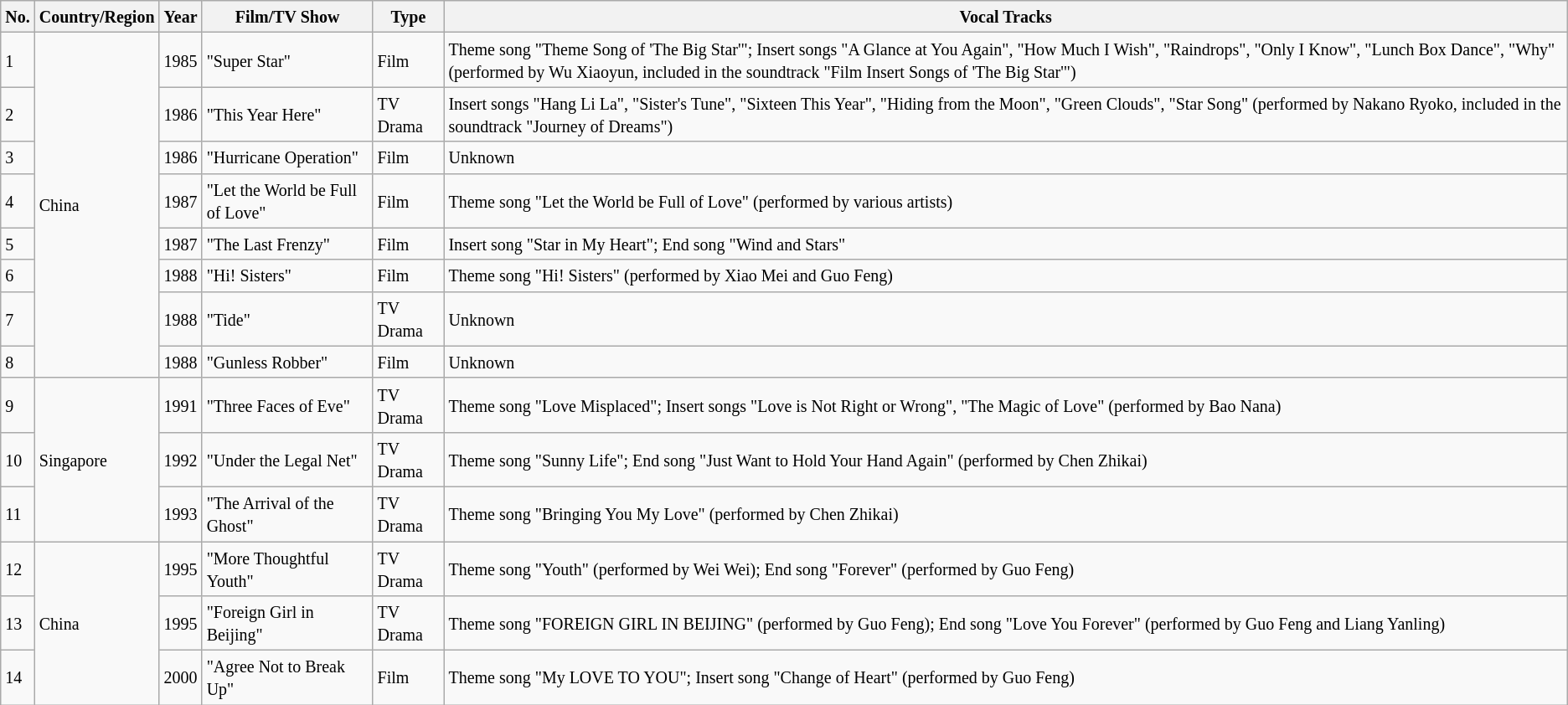<table class="wikitable sortable">
<tr>
<th><small>No.</small></th>
<th><small>Country/Region</small></th>
<th><small>Year</small></th>
<th><small>Film/TV Show</small></th>
<th><small>Type</small></th>
<th><small>Vocal Tracks</small></th>
</tr>
<tr>
<td><small>1</small></td>
<td rowspan="8"><small>China</small></td>
<td><small>1985</small></td>
<td><small>"Super Star"</small></td>
<td><small>Film</small></td>
<td><small>Theme song "Theme Song of 'The Big Star'"; Insert songs "A Glance at You Again", "How Much I Wish", "Raindrops", "Only I Know", "Lunch Box Dance", "Why" (performed by Wu Xiaoyun, included in the soundtrack "Film Insert Songs of 'The Big Star'")</small></td>
</tr>
<tr>
<td><small>2</small></td>
<td><small>1986</small></td>
<td><small>"This Year Here"</small></td>
<td><small>TV Drama</small></td>
<td><small>Insert songs "Hang Li La", "Sister's Tune", "Sixteen This Year", "Hiding from the Moon", "Green Clouds", "Star Song" (performed by Nakano Ryoko, included in the soundtrack "Journey of Dreams")</small></td>
</tr>
<tr>
<td><small>3</small></td>
<td><small>1986</small></td>
<td><small>"Hurricane Operation"</small></td>
<td><small>Film</small></td>
<td><small>Unknown</small></td>
</tr>
<tr>
<td><small>4</small></td>
<td><small>1987</small></td>
<td><small>"Let the World be Full of Love"</small></td>
<td><small>Film</small></td>
<td><small>Theme song "Let the World be Full of Love" (performed by various artists)</small></td>
</tr>
<tr>
<td><small>5</small></td>
<td><small>1987</small></td>
<td><small>"The Last Frenzy"</small></td>
<td><small>Film</small></td>
<td><small>Insert song "Star in My Heart"; End song "Wind and Stars"</small></td>
</tr>
<tr>
<td><small>6</small></td>
<td><small>1988</small></td>
<td><small>"Hi! Sisters"</small></td>
<td><small>Film</small></td>
<td><small>Theme song "Hi! Sisters" (performed by Xiao Mei and Guo Feng)</small></td>
</tr>
<tr>
<td><small>7</small></td>
<td><small>1988</small></td>
<td><small>"Tide"</small></td>
<td><small>TV Drama</small></td>
<td><small>Unknown</small></td>
</tr>
<tr>
<td><small>8</small></td>
<td><small>1988</small></td>
<td><small>"Gunless Robber"</small></td>
<td><small>Film</small></td>
<td><small>Unknown</small></td>
</tr>
<tr>
<td><small>9</small></td>
<td rowspan="3"><small>Singapore</small></td>
<td><small>1991</small></td>
<td><small>"Three Faces of Eve"</small></td>
<td><small>TV Drama</small></td>
<td><small>Theme song "Love Misplaced"; Insert songs "Love is Not Right or Wrong", "The Magic of Love" (performed by Bao Nana)</small></td>
</tr>
<tr>
<td><small>10</small></td>
<td><small>1992</small></td>
<td><small>"Under the Legal Net"</small></td>
<td><small>TV Drama</small></td>
<td><small>Theme song "Sunny Life"; End song "Just Want to Hold Your Hand Again" (performed by Chen Zhikai)</small></td>
</tr>
<tr>
<td><small>11</small></td>
<td><small>1993</small></td>
<td><small>"The Arrival of the Ghost"</small></td>
<td><small>TV Drama</small></td>
<td><small>Theme song "Bringing You My Love" (performed by Chen Zhikai)</small></td>
</tr>
<tr>
<td><small>12</small></td>
<td rowspan="3"><small>China</small></td>
<td><small>1995</small></td>
<td><small>"More Thoughtful Youth"</small></td>
<td><small>TV Drama</small></td>
<td><small>Theme song "Youth" (performed by Wei Wei); End song "Forever" (performed by Guo Feng)</small></td>
</tr>
<tr>
<td><small>13</small></td>
<td><small>1995</small></td>
<td><small>"Foreign Girl in Beijing"</small></td>
<td><small>TV Drama</small></td>
<td><small>Theme song "FOREIGN GIRL IN BEIJING" (performed by Guo Feng); End song "Love You Forever" (performed by Guo Feng and Liang Yanling)</small></td>
</tr>
<tr>
<td><small>14</small></td>
<td><small>2000</small></td>
<td><small>"Agree Not to Break Up"</small></td>
<td><small>Film</small></td>
<td><small>Theme song "My LOVE TO YOU"; Insert song "Change of Heart" (performed by Guo Feng)</small></td>
</tr>
</table>
